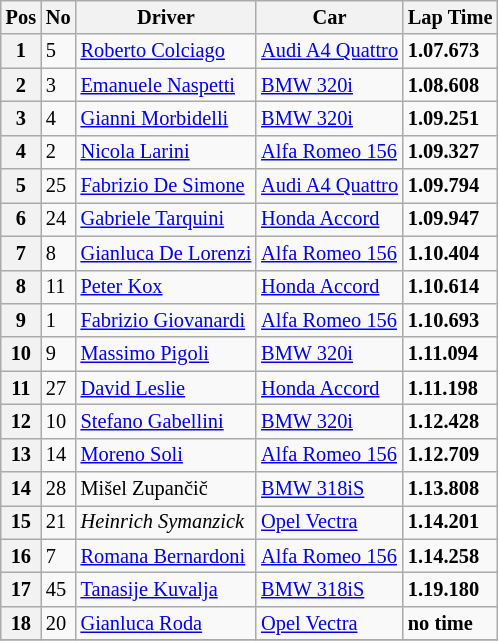<table class="wikitable" style="font-size: 85%;">
<tr>
<th>Pos</th>
<th>No</th>
<th>Driver</th>
<th>Car</th>
<th>Lap Time</th>
</tr>
<tr>
<th>1</th>
<td>5</td>
<td> <a href='#'>Roberto Colciago</a></td>
<td><a href='#'>Audi A4 Quattro</a></td>
<td><strong>1.07.673</strong></td>
</tr>
<tr>
<th>2</th>
<td>3</td>
<td> <a href='#'>Emanuele Naspetti</a></td>
<td><a href='#'>BMW 320i</a></td>
<td><strong>1.08.608</strong></td>
</tr>
<tr>
<th>3</th>
<td>4</td>
<td> <a href='#'>Gianni Morbidelli</a></td>
<td><a href='#'>BMW 320i</a></td>
<td><strong>1.09.251</strong></td>
</tr>
<tr>
<th>4</th>
<td>2</td>
<td> <a href='#'>Nicola Larini</a></td>
<td><a href='#'>Alfa Romeo 156</a></td>
<td><strong>1.09.327</strong></td>
</tr>
<tr>
<th>5</th>
<td>25</td>
<td> <a href='#'>Fabrizio De Simone</a></td>
<td><a href='#'>Audi A4 Quattro</a></td>
<td><strong>1.09.794</strong></td>
</tr>
<tr>
<th>6</th>
<td>24</td>
<td> <a href='#'>Gabriele Tarquini</a></td>
<td><a href='#'>Honda Accord</a></td>
<td><strong>1.09.947</strong></td>
</tr>
<tr>
<th>7</th>
<td>8</td>
<td> <a href='#'>Gianluca De Lorenzi</a></td>
<td><a href='#'>Alfa Romeo 156</a></td>
<td><strong>1.10.404</strong></td>
</tr>
<tr>
<th>8</th>
<td>11</td>
<td> <a href='#'>Peter Kox</a></td>
<td><a href='#'>Honda Accord</a></td>
<td><strong>1.10.614</strong></td>
</tr>
<tr>
<th>9</th>
<td>1</td>
<td> <a href='#'>Fabrizio Giovanardi</a></td>
<td><a href='#'>Alfa Romeo 156</a></td>
<td><strong>1.10.693</strong></td>
</tr>
<tr>
<th>10</th>
<td>9</td>
<td> <a href='#'>Massimo Pigoli</a></td>
<td><a href='#'>BMW 320i</a></td>
<td><strong>1.11.094</strong></td>
</tr>
<tr>
<th>11</th>
<td>27</td>
<td> <a href='#'>David Leslie</a></td>
<td><a href='#'>Honda Accord</a></td>
<td><strong>1.11.198</strong></td>
</tr>
<tr>
<th>12</th>
<td>10</td>
<td> <a href='#'>Stefano Gabellini</a></td>
<td><a href='#'>BMW 320i</a></td>
<td><strong>1.12.428</strong></td>
</tr>
<tr>
<th>13</th>
<td>14</td>
<td> <a href='#'>Moreno Soli</a></td>
<td><a href='#'>Alfa Romeo 156</a></td>
<td><strong>1.12.709</strong></td>
</tr>
<tr>
<th>14</th>
<td>28</td>
<td> Mišel Zupančič</td>
<td><a href='#'>BMW 318iS</a></td>
<td><strong>1.13.808</strong></td>
</tr>
<tr>
<th>15</th>
<td>21</td>
<td> <em>Heinrich Symanzick</em></td>
<td><a href='#'>Opel Vectra</a></td>
<td><strong>1.14.201</strong></td>
</tr>
<tr>
<th>16</th>
<td>7</td>
<td> <a href='#'>Romana Bernardoni</a></td>
<td><a href='#'>Alfa Romeo 156</a></td>
<td><strong>1.14.258</strong></td>
</tr>
<tr>
<th>17</th>
<td>45</td>
<td> <a href='#'>Tanasije Kuvalja</a></td>
<td><a href='#'>BMW 318iS</a></td>
<td><strong>1.19.180</strong></td>
</tr>
<tr>
<th>18</th>
<td>20</td>
<td> <a href='#'>Gianluca Roda</a></td>
<td><a href='#'>Opel Vectra</a></td>
<td><strong>no time</strong></td>
</tr>
<tr>
</tr>
</table>
